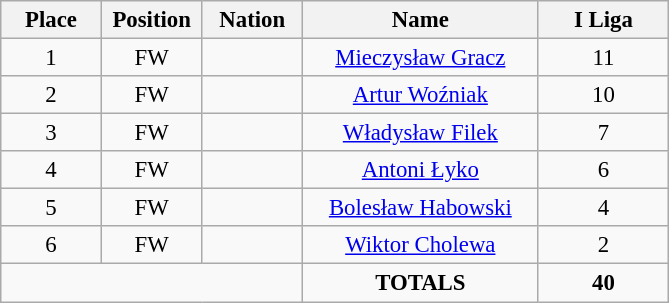<table class="wikitable" style="font-size: 95%; text-align: center;">
<tr>
<th width=60>Place</th>
<th width=60>Position</th>
<th width=60>Nation</th>
<th width=150>Name</th>
<th width=80>I Liga</th>
</tr>
<tr>
<td>1</td>
<td>FW</td>
<td></td>
<td><a href='#'>Mieczysław Gracz</a></td>
<td>11</td>
</tr>
<tr>
<td>2</td>
<td>FW</td>
<td></td>
<td><a href='#'>Artur Woźniak</a></td>
<td>10</td>
</tr>
<tr>
<td>3</td>
<td>FW</td>
<td></td>
<td><a href='#'>Władysław Filek</a></td>
<td>7</td>
</tr>
<tr>
<td>4</td>
<td>FW</td>
<td></td>
<td><a href='#'>Antoni Łyko</a></td>
<td>6</td>
</tr>
<tr>
<td>5</td>
<td>FW</td>
<td></td>
<td><a href='#'>Bolesław Habowski</a></td>
<td>4</td>
</tr>
<tr>
<td>6</td>
<td>FW</td>
<td></td>
<td><a href='#'>Wiktor Cholewa</a></td>
<td>2</td>
</tr>
<tr>
<td colspan="3"></td>
<td><strong>TOTALS</strong></td>
<td><strong>40</strong></td>
</tr>
</table>
